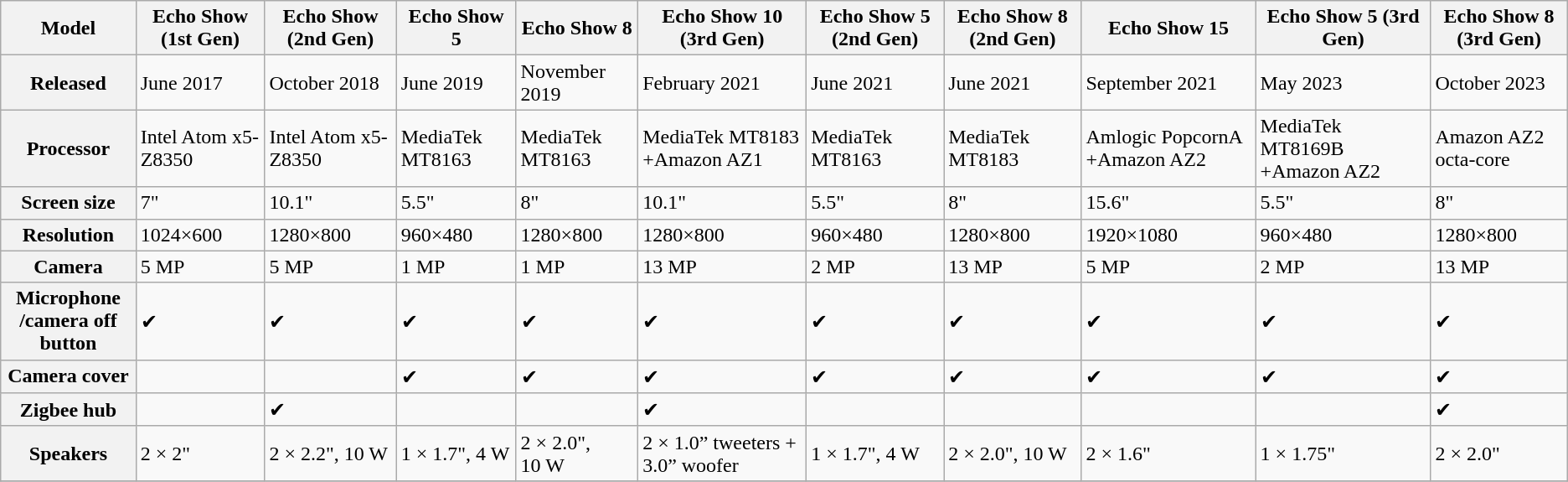<table class="wikitable">
<tr>
<th>Model</th>
<th>Echo Show (1st Gen)</th>
<th>Echo Show (2nd Gen)</th>
<th>Echo Show 5 </th>
<th>Echo Show 8 </th>
<th>Echo Show 10 (3rd Gen) </th>
<th>Echo Show 5 (2nd Gen) </th>
<th>Echo Show 8 (2nd Gen) </th>
<th>Echo Show 15</th>
<th>Echo Show 5 (3rd Gen) </th>
<th>Echo Show 8 (3rd Gen) </th>
</tr>
<tr>
<th>Released</th>
<td>June 2017</td>
<td>October 2018</td>
<td>June 2019</td>
<td>November 2019</td>
<td>February 2021</td>
<td>June 2021</td>
<td>June 2021</td>
<td>September 2021</td>
<td>May 2023</td>
<td>October 2023</td>
</tr>
<tr>
<th>Processor</th>
<td>Intel Atom x5-Z8350</td>
<td>Intel Atom x5-Z8350</td>
<td>MediaTek MT8163</td>
<td>MediaTek MT8163</td>
<td>MediaTek MT8183 +Amazon AZ1</td>
<td>MediaTek MT8163</td>
<td>MediaTek MT8183</td>
<td>Amlogic PopcornA +Amazon AZ2</td>
<td>MediaTek MT8169B +Amazon AZ2</td>
<td>Amazon AZ2 octa-core</td>
</tr>
<tr>
<th>Screen size</th>
<td>7"</td>
<td>10.1"</td>
<td>5.5"</td>
<td>8"</td>
<td>10.1"</td>
<td>5.5"</td>
<td>8"</td>
<td>15.6"</td>
<td>5.5"</td>
<td>8"</td>
</tr>
<tr>
<th>Resolution</th>
<td>1024×600</td>
<td>1280×800</td>
<td>960×480</td>
<td>1280×800</td>
<td>1280×800</td>
<td>960×480</td>
<td>1280×800</td>
<td>1920×1080</td>
<td>960×480</td>
<td>1280×800</td>
</tr>
<tr>
<th>Camera</th>
<td>5 MP</td>
<td>5 MP</td>
<td>1 MP</td>
<td>1 MP</td>
<td>13 MP</td>
<td>2 MP</td>
<td>13 MP</td>
<td>5 MP</td>
<td>2 MP</td>
<td>13 MP</td>
</tr>
<tr>
<th>Microphone <br>/camera off button</th>
<td>✔</td>
<td>✔</td>
<td>✔</td>
<td>✔</td>
<td>✔</td>
<td>✔</td>
<td>✔</td>
<td>✔</td>
<td>✔</td>
<td>✔</td>
</tr>
<tr>
<th>Camera cover</th>
<td></td>
<td></td>
<td>✔</td>
<td>✔</td>
<td>✔</td>
<td>✔</td>
<td>✔</td>
<td>✔</td>
<td>✔</td>
<td>✔</td>
</tr>
<tr>
<th>Zigbee hub</th>
<td></td>
<td>✔</td>
<td></td>
<td></td>
<td>✔</td>
<td></td>
<td></td>
<td></td>
<td></td>
<td>✔</td>
</tr>
<tr>
<th>Speakers</th>
<td>2 × 2"</td>
<td>2 × 2.2", 10 W</td>
<td>1 × 1.7", 4 W</td>
<td>2 × 2.0", 10 W</td>
<td>2 × 1.0” tweeters + 3.0” woofer</td>
<td>1 × 1.7", 4 W</td>
<td>2 × 2.0", 10 W</td>
<td>2 × 1.6"</td>
<td>1 × 1.75"</td>
<td>2 × 2.0"</td>
</tr>
<tr>
</tr>
</table>
